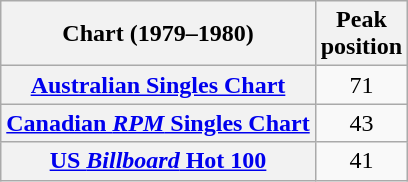<table class="wikitable sortable plainrowheaders">
<tr>
<th scope="col">Chart (1979–1980)</th>
<th scope="col">Peak<br>position</th>
</tr>
<tr>
<th scope="row"><a href='#'>Australian Singles Chart</a></th>
<td align="center">71</td>
</tr>
<tr>
<th scope="row"><a href='#'>Canadian <em>RPM</em> Singles Chart</a></th>
<td align="center">43</td>
</tr>
<tr>
<th scope="row"><a href='#'>US <em>Billboard</em> Hot 100</a></th>
<td align="center">41</td>
</tr>
</table>
